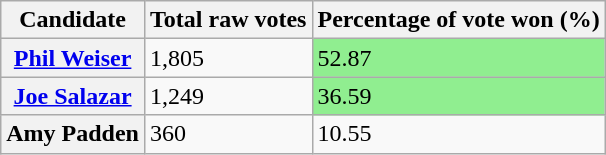<table class="wikitable">
<tr>
<th>Candidate</th>
<th>Total raw votes</th>
<th>Percentage of vote won (%)</th>
</tr>
<tr>
<th><a href='#'>Phil Weiser</a></th>
<td>1,805</td>
<td bgcolor="lightgreen">52.87</td>
</tr>
<tr>
<th><a href='#'>Joe Salazar</a></th>
<td>1,249</td>
<td bgcolor="lightgreen">36.59</td>
</tr>
<tr>
<th>Amy Padden</th>
<td>360</td>
<td>10.55</td>
</tr>
</table>
